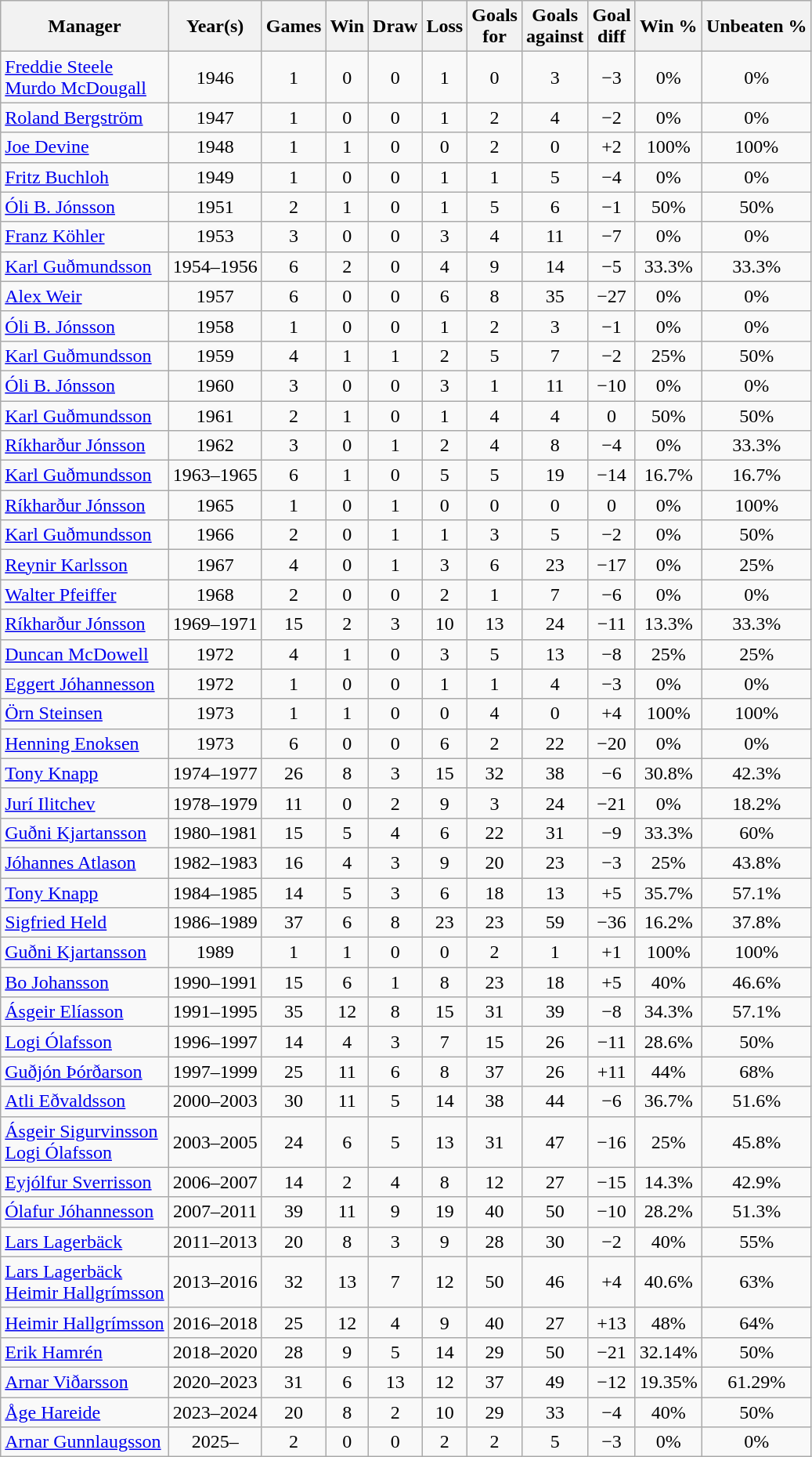<table class="sortable wikitable" style="text-align: center;">
<tr>
<th>Manager</th>
<th>Year(s)</th>
<th>Games</th>
<th>Win</th>
<th>Draw</th>
<th>Loss</th>
<th>Goals <br> for</th>
<th>Goals <br> against</th>
<th>Goal <br> diff</th>
<th>Win %</th>
<th>Unbeaten %</th>
</tr>
<tr>
<td style="text-align: left;"> <a href='#'>Freddie Steele</a> <br>  <a href='#'>Murdo McDougall</a></td>
<td>1946</td>
<td>1</td>
<td>0</td>
<td>0</td>
<td>1</td>
<td>0</td>
<td>3</td>
<td>−3</td>
<td>0%</td>
<td>0%</td>
</tr>
<tr>
<td style="text-align: left;"> <a href='#'>Roland Bergström</a></td>
<td>1947</td>
<td>1</td>
<td>0</td>
<td>0</td>
<td>1</td>
<td>2</td>
<td>4</td>
<td>−2</td>
<td>0%</td>
<td>0%</td>
</tr>
<tr>
<td style="text-align: left;"> <a href='#'>Joe Devine</a></td>
<td>1948</td>
<td>1</td>
<td>1</td>
<td>0</td>
<td>0</td>
<td>2</td>
<td>0</td>
<td>+2</td>
<td>100%</td>
<td>100%</td>
</tr>
<tr>
<td style="text-align: left;"> <a href='#'>Fritz Buchloh</a></td>
<td>1949</td>
<td>1</td>
<td>0</td>
<td>0</td>
<td>1</td>
<td>1</td>
<td>5</td>
<td>−4</td>
<td>0%</td>
<td>0%</td>
</tr>
<tr>
<td style="text-align: left;"> <a href='#'>Óli B. Jónsson</a></td>
<td>1951</td>
<td>2</td>
<td>1</td>
<td>0</td>
<td>1</td>
<td>5</td>
<td>6</td>
<td>−1</td>
<td>50%</td>
<td>50%</td>
</tr>
<tr>
<td style="text-align: left;"> <a href='#'>Franz Köhler</a></td>
<td>1953</td>
<td>3</td>
<td>0</td>
<td>0</td>
<td>3</td>
<td>4</td>
<td>11</td>
<td>−7</td>
<td>0%</td>
<td>0%</td>
</tr>
<tr>
<td style="text-align: left;"> <a href='#'>Karl Guðmundsson</a></td>
<td>1954–1956</td>
<td>6</td>
<td>2</td>
<td>0</td>
<td>4</td>
<td>9</td>
<td>14</td>
<td>−5</td>
<td>33.3%</td>
<td>33.3%</td>
</tr>
<tr>
<td style="text-align: left;"> <a href='#'>Alex Weir</a></td>
<td>1957</td>
<td>6</td>
<td>0</td>
<td>0</td>
<td>6</td>
<td>8</td>
<td>35</td>
<td>−27</td>
<td>0%</td>
<td>0%</td>
</tr>
<tr>
<td style="text-align: left;"> <a href='#'>Óli B. Jónsson</a></td>
<td>1958</td>
<td>1</td>
<td>0</td>
<td>0</td>
<td>1</td>
<td>2</td>
<td>3</td>
<td>−1</td>
<td>0%</td>
<td>0%</td>
</tr>
<tr>
<td style="text-align: left;"> <a href='#'>Karl Guðmundsson</a></td>
<td>1959</td>
<td>4</td>
<td>1</td>
<td>1</td>
<td>2</td>
<td>5</td>
<td>7</td>
<td>−2</td>
<td>25%</td>
<td>50%</td>
</tr>
<tr>
<td style="text-align: left;"> <a href='#'>Óli B. Jónsson</a></td>
<td>1960</td>
<td>3</td>
<td>0</td>
<td>0</td>
<td>3</td>
<td>1</td>
<td>11</td>
<td>−10</td>
<td>0%</td>
<td>0%</td>
</tr>
<tr>
<td style="text-align: left;"> <a href='#'>Karl Guðmundsson</a></td>
<td>1961</td>
<td>2</td>
<td>1</td>
<td>0</td>
<td>1</td>
<td>4</td>
<td>4</td>
<td>0</td>
<td>50%</td>
<td>50%</td>
</tr>
<tr>
<td style="text-align: left;"> <a href='#'>Ríkharður Jónsson</a></td>
<td>1962</td>
<td>3</td>
<td>0</td>
<td>1</td>
<td>2</td>
<td>4</td>
<td>8</td>
<td>−4</td>
<td>0%</td>
<td>33.3%</td>
</tr>
<tr>
<td style="text-align: left;"> <a href='#'>Karl Guðmundsson</a></td>
<td>1963–1965</td>
<td>6</td>
<td>1</td>
<td>0</td>
<td>5</td>
<td>5</td>
<td>19</td>
<td>−14</td>
<td>16.7%</td>
<td>16.7%</td>
</tr>
<tr>
<td style="text-align: left;"> <a href='#'>Ríkharður Jónsson</a></td>
<td>1965</td>
<td>1</td>
<td>0</td>
<td>1</td>
<td>0</td>
<td>0</td>
<td>0</td>
<td>0</td>
<td>0%</td>
<td>100%</td>
</tr>
<tr>
<td style="text-align: left;"> <a href='#'>Karl Guðmundsson</a></td>
<td>1966</td>
<td>2</td>
<td>0</td>
<td>1</td>
<td>1</td>
<td>3</td>
<td>5</td>
<td>−2</td>
<td>0%</td>
<td>50%</td>
</tr>
<tr>
<td style="text-align: left;"> <a href='#'>Reynir Karlsson</a></td>
<td>1967</td>
<td>4</td>
<td>0</td>
<td>1</td>
<td>3</td>
<td>6</td>
<td>23</td>
<td>−17</td>
<td>0%</td>
<td>25%</td>
</tr>
<tr>
<td style="text-align: left;"> <a href='#'>Walter Pfeiffer</a></td>
<td>1968</td>
<td>2</td>
<td>0</td>
<td>0</td>
<td>2</td>
<td>1</td>
<td>7</td>
<td>−6</td>
<td>0%</td>
<td>0%</td>
</tr>
<tr>
<td style="text-align: left;"> <a href='#'>Ríkharður Jónsson</a></td>
<td>1969–1971</td>
<td>15</td>
<td>2</td>
<td>3</td>
<td>10</td>
<td>13</td>
<td>24</td>
<td>−11</td>
<td>13.3%</td>
<td>33.3%</td>
</tr>
<tr>
<td style="text-align: left;"> <a href='#'>Duncan McDowell</a></td>
<td>1972</td>
<td>4</td>
<td>1</td>
<td>0</td>
<td>3</td>
<td>5</td>
<td>13</td>
<td>−8</td>
<td>25%</td>
<td>25%</td>
</tr>
<tr>
<td style="text-align: left;"> <a href='#'>Eggert Jóhannesson</a></td>
<td>1972</td>
<td>1</td>
<td>0</td>
<td>0</td>
<td>1</td>
<td>1</td>
<td>4</td>
<td>−3</td>
<td>0%</td>
<td>0%</td>
</tr>
<tr>
<td style="text-align: left;"> <a href='#'>Örn Steinsen</a></td>
<td>1973</td>
<td>1</td>
<td>1</td>
<td>0</td>
<td>0</td>
<td>4</td>
<td>0</td>
<td>+4</td>
<td>100%</td>
<td>100%</td>
</tr>
<tr>
<td style="text-align: left;"> <a href='#'>Henning Enoksen</a></td>
<td>1973</td>
<td>6</td>
<td>0</td>
<td>0</td>
<td>6</td>
<td>2</td>
<td>22</td>
<td>−20</td>
<td>0%</td>
<td>0%</td>
</tr>
<tr>
<td style="text-align: left;"> <a href='#'>Tony Knapp</a></td>
<td>1974–1977</td>
<td>26</td>
<td>8</td>
<td>3</td>
<td>15</td>
<td>32</td>
<td>38</td>
<td>−6</td>
<td>30.8%</td>
<td>42.3%</td>
</tr>
<tr>
<td style="text-align: left;"> <a href='#'>Jurí Ilitchev</a></td>
<td>1978–1979</td>
<td>11</td>
<td>0</td>
<td>2</td>
<td>9</td>
<td>3</td>
<td>24</td>
<td>−21</td>
<td>0%</td>
<td>18.2%</td>
</tr>
<tr>
<td style="text-align: left;"> <a href='#'>Guðni Kjartansson</a></td>
<td>1980–1981</td>
<td>15</td>
<td>5</td>
<td>4</td>
<td>6</td>
<td>22</td>
<td>31</td>
<td>−9</td>
<td>33.3%</td>
<td>60%</td>
</tr>
<tr>
<td style="text-align: left;"> <a href='#'>Jóhannes Atlason</a></td>
<td>1982–1983</td>
<td>16</td>
<td>4</td>
<td>3</td>
<td>9</td>
<td>20</td>
<td>23</td>
<td>−3</td>
<td>25%</td>
<td>43.8%</td>
</tr>
<tr>
<td style="text-align: left;"> <a href='#'>Tony Knapp</a></td>
<td>1984–1985</td>
<td>14</td>
<td>5</td>
<td>3</td>
<td>6</td>
<td>18</td>
<td>13</td>
<td>+5</td>
<td>35.7%</td>
<td>57.1%</td>
</tr>
<tr>
<td style="text-align: left;"> <a href='#'>Sigfried Held</a></td>
<td>1986–1989</td>
<td>37</td>
<td>6</td>
<td>8</td>
<td>23</td>
<td>23</td>
<td>59</td>
<td>−36</td>
<td>16.2%</td>
<td>37.8%</td>
</tr>
<tr>
<td style="text-align: left;"> <a href='#'>Guðni Kjartansson</a></td>
<td>1989</td>
<td>1</td>
<td>1</td>
<td>0</td>
<td>0</td>
<td>2</td>
<td>1</td>
<td>+1</td>
<td>100%</td>
<td>100%</td>
</tr>
<tr>
<td style="text-align: left;"> <a href='#'>Bo Johansson</a></td>
<td>1990–1991</td>
<td>15</td>
<td>6</td>
<td>1</td>
<td>8</td>
<td>23</td>
<td>18</td>
<td>+5</td>
<td>40%</td>
<td>46.6%</td>
</tr>
<tr>
<td style="text-align: left;"> <a href='#'>Ásgeir Elíasson</a></td>
<td>1991–1995</td>
<td>35</td>
<td>12</td>
<td>8</td>
<td>15</td>
<td>31</td>
<td>39</td>
<td>−8</td>
<td>34.3%</td>
<td>57.1%</td>
</tr>
<tr>
<td style="text-align: left;"> <a href='#'>Logi Ólafsson</a></td>
<td>1996–1997</td>
<td>14</td>
<td>4</td>
<td>3</td>
<td>7</td>
<td>15</td>
<td>26</td>
<td>−11</td>
<td>28.6%</td>
<td>50%</td>
</tr>
<tr>
<td style="text-align: left;"> <a href='#'>Guðjón Þórðarson</a></td>
<td>1997–1999</td>
<td>25</td>
<td>11</td>
<td>6</td>
<td>8</td>
<td>37</td>
<td>26</td>
<td>+11</td>
<td>44%</td>
<td>68%</td>
</tr>
<tr>
<td style="text-align: left;"> <a href='#'>Atli Eðvaldsson</a></td>
<td>2000–2003</td>
<td>30</td>
<td>11</td>
<td>5</td>
<td>14</td>
<td>38</td>
<td>44</td>
<td>−6</td>
<td>36.7%</td>
<td>51.6%</td>
</tr>
<tr>
<td style="text-align: left;"> <a href='#'>Ásgeir Sigurvinsson</a> <br>  <a href='#'>Logi Ólafsson</a></td>
<td>2003–2005</td>
<td>24</td>
<td>6</td>
<td>5</td>
<td>13</td>
<td>31</td>
<td>47</td>
<td>−16</td>
<td>25%</td>
<td>45.8%</td>
</tr>
<tr>
<td style="text-align: left;"> <a href='#'>Eyjólfur Sverrisson</a></td>
<td>2006–2007</td>
<td>14</td>
<td>2</td>
<td>4</td>
<td>8</td>
<td>12</td>
<td>27</td>
<td>−15</td>
<td>14.3%</td>
<td>42.9%</td>
</tr>
<tr>
<td style="text-align: left;"> <a href='#'>Ólafur Jóhannesson</a></td>
<td>2007–2011</td>
<td>39</td>
<td>11</td>
<td>9</td>
<td>19</td>
<td>40</td>
<td>50</td>
<td>−10</td>
<td>28.2%</td>
<td>51.3%</td>
</tr>
<tr>
<td style="text-align: left;"> <a href='#'>Lars Lagerbäck</a></td>
<td>2011–2013</td>
<td>20</td>
<td>8</td>
<td>3</td>
<td>9</td>
<td>28</td>
<td>30</td>
<td>−2</td>
<td>40%</td>
<td>55%</td>
</tr>
<tr>
<td style="text-align: left;"> <a href='#'>Lars Lagerbäck</a> <br>  <a href='#'>Heimir Hallgrímsson</a></td>
<td>2013–2016</td>
<td>32</td>
<td>13</td>
<td>7</td>
<td>12</td>
<td>50</td>
<td>46</td>
<td>+4</td>
<td>40.6%</td>
<td>63%</td>
</tr>
<tr>
<td style="text-align: left;"> <a href='#'>Heimir Hallgrímsson</a></td>
<td>2016–2018</td>
<td>25</td>
<td>12</td>
<td>4</td>
<td>9</td>
<td>40</td>
<td>27</td>
<td>+13</td>
<td>48%</td>
<td>64%</td>
</tr>
<tr>
<td style="text-align: left;"> <a href='#'>Erik Hamrén</a></td>
<td>2018–2020</td>
<td>28</td>
<td>9</td>
<td>5</td>
<td>14</td>
<td>29</td>
<td>50</td>
<td>−21</td>
<td>32.14%</td>
<td>50%</td>
</tr>
<tr>
<td style="text-align: left;"> <a href='#'>Arnar Viðarsson</a></td>
<td>2020–2023</td>
<td>31</td>
<td>6</td>
<td>13</td>
<td>12</td>
<td>37</td>
<td>49</td>
<td>−12</td>
<td>19.35%</td>
<td>61.29%</td>
</tr>
<tr>
<td style="text-align: left;"> <a href='#'>Åge Hareide</a></td>
<td>2023–2024</td>
<td>20</td>
<td>8</td>
<td>2</td>
<td>10</td>
<td>29</td>
<td>33</td>
<td>−4</td>
<td>40%</td>
<td>50%</td>
</tr>
<tr>
<td style="text-align: left;"> <a href='#'>Arnar Gunnlaugsson</a></td>
<td>2025–</td>
<td>2</td>
<td>0</td>
<td>0</td>
<td>2</td>
<td>2</td>
<td>5</td>
<td>−3</td>
<td>0%</td>
<td>0%</td>
</tr>
</table>
